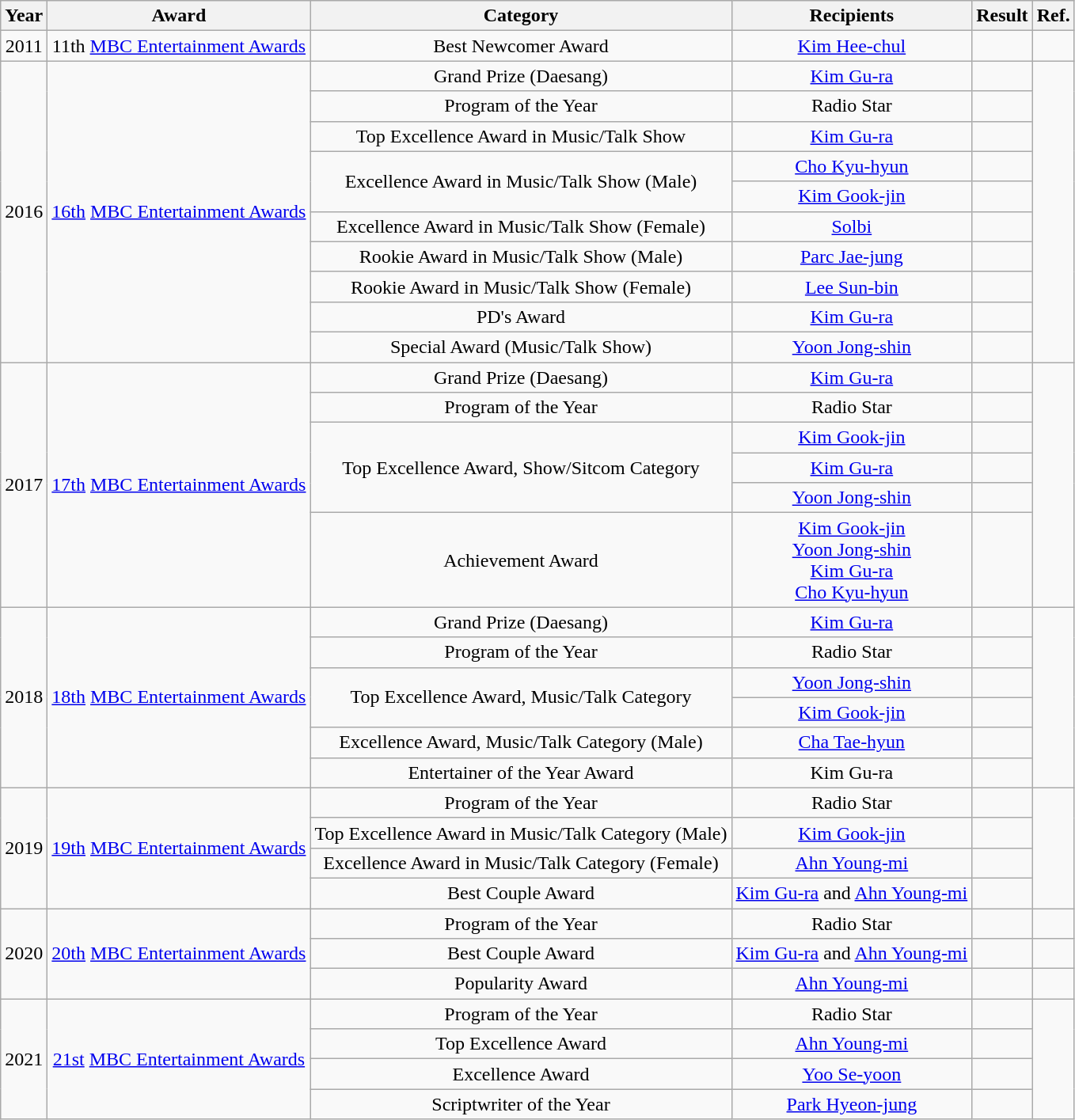<table class=wikitable style=text-align:center>
<tr>
<th>Year</th>
<th>Award</th>
<th>Category</th>
<th>Recipients</th>
<th>Result</th>
<th>Ref.</th>
</tr>
<tr>
<td>2011</td>
<td>11th <a href='#'>MBC Entertainment Awards</a></td>
<td>Best Newcomer Award</td>
<td><a href='#'>Kim Hee-chul</a></td>
<td></td>
<td></td>
</tr>
<tr>
<td rowspan=10>2016</td>
<td rowspan=10><a href='#'>16th</a> <a href='#'>MBC Entertainment Awards</a></td>
<td>Grand Prize (Daesang)</td>
<td><a href='#'>Kim Gu-ra</a></td>
<td></td>
<td rowspan=10></td>
</tr>
<tr>
<td>Program of the Year</td>
<td>Radio Star</td>
<td></td>
</tr>
<tr>
<td>Top Excellence Award in Music/Talk Show</td>
<td><a href='#'>Kim Gu-ra</a></td>
<td></td>
</tr>
<tr>
<td rowspan=2>Excellence Award in Music/Talk Show (Male)</td>
<td><a href='#'>Cho Kyu-hyun</a></td>
<td></td>
</tr>
<tr>
<td><a href='#'>Kim Gook-jin</a></td>
<td></td>
</tr>
<tr>
<td>Excellence Award in Music/Talk Show (Female)</td>
<td><a href='#'>Solbi</a></td>
<td></td>
</tr>
<tr>
<td>Rookie Award in Music/Talk Show (Male)</td>
<td><a href='#'>Parc Jae-jung</a></td>
<td></td>
</tr>
<tr>
<td>Rookie Award in Music/Talk Show (Female)</td>
<td><a href='#'>Lee Sun-bin</a></td>
<td></td>
</tr>
<tr>
<td>PD's Award</td>
<td><a href='#'>Kim Gu-ra</a></td>
<td></td>
</tr>
<tr>
<td>Special Award (Music/Talk Show)</td>
<td><a href='#'>Yoon Jong-shin</a></td>
<td></td>
</tr>
<tr>
<td rowspan=6>2017</td>
<td rowspan=6><a href='#'>17th</a> <a href='#'>MBC Entertainment Awards</a></td>
<td>Grand Prize (Daesang)</td>
<td><a href='#'>Kim Gu-ra</a></td>
<td></td>
<td rowspan=6></td>
</tr>
<tr>
<td>Program of the Year</td>
<td>Radio Star</td>
<td></td>
</tr>
<tr>
<td rowspan=3>Top Excellence Award, Show/Sitcom Category</td>
<td><a href='#'>Kim Gook-jin</a></td>
<td></td>
</tr>
<tr>
<td><a href='#'>Kim Gu-ra</a></td>
<td></td>
</tr>
<tr>
<td><a href='#'>Yoon Jong-shin</a></td>
<td></td>
</tr>
<tr>
<td>Achievement Award</td>
<td><a href='#'>Kim Gook-jin</a><br><a href='#'>Yoon Jong-shin</a><br><a href='#'>Kim Gu-ra</a><br><a href='#'>Cho Kyu-hyun</a></td>
<td></td>
</tr>
<tr>
<td rowspan=6>2018</td>
<td rowspan=6><a href='#'>18th</a> <a href='#'>MBC Entertainment Awards</a></td>
<td>Grand Prize (Daesang)</td>
<td><a href='#'>Kim Gu-ra</a></td>
<td></td>
<td rowspan=6></td>
</tr>
<tr>
<td>Program of the Year</td>
<td>Radio Star</td>
<td></td>
</tr>
<tr>
<td rowspan=2>Top Excellence Award, Music/Talk Category</td>
<td><a href='#'>Yoon Jong-shin</a></td>
<td></td>
</tr>
<tr>
<td><a href='#'>Kim Gook-jin</a></td>
<td></td>
</tr>
<tr>
<td>Excellence Award, Music/Talk Category (Male)</td>
<td><a href='#'>Cha Tae-hyun</a></td>
<td></td>
</tr>
<tr>
<td>Entertainer of the Year Award</td>
<td>Kim Gu-ra</td>
<td></td>
</tr>
<tr>
<td rowspan=4>2019</td>
<td rowspan=4><a href='#'>19th</a> <a href='#'>MBC Entertainment Awards</a></td>
<td>Program of the Year</td>
<td>Radio Star</td>
<td></td>
<td rowspan=4></td>
</tr>
<tr>
<td>Top Excellence Award in Music/Talk Category (Male)</td>
<td><a href='#'>Kim Gook-jin</a></td>
<td></td>
</tr>
<tr>
<td>Excellence Award in Music/Talk Category (Female)</td>
<td><a href='#'>Ahn Young-mi</a></td>
<td></td>
</tr>
<tr>
<td>Best Couple Award</td>
<td><a href='#'>Kim Gu-ra</a> and <a href='#'>Ahn Young-mi</a></td>
<td></td>
</tr>
<tr>
<td rowspan=3>2020</td>
<td rowspan=3><a href='#'>20th</a> <a href='#'>MBC Entertainment Awards</a></td>
<td>Program of the Year</td>
<td>Radio Star</td>
<td></td>
<td></td>
</tr>
<tr>
<td>Best Couple Award</td>
<td><a href='#'>Kim Gu-ra</a> and <a href='#'>Ahn Young-mi</a></td>
<td></td>
<td></td>
</tr>
<tr>
<td>Popularity Award</td>
<td><a href='#'>Ahn Young-mi</a></td>
<td></td>
<td></td>
</tr>
<tr>
<td rowspan=4>2021</td>
<td rowspan=4><a href='#'>21st</a> <a href='#'>MBC Entertainment Awards</a></td>
<td>Program of the Year</td>
<td>Radio Star</td>
<td></td>
<td rowspan=4></td>
</tr>
<tr>
<td>Top Excellence Award</td>
<td><a href='#'>Ahn Young-mi</a></td>
<td></td>
</tr>
<tr>
<td>Excellence Award</td>
<td><a href='#'>Yoo Se-yoon</a></td>
<td></td>
</tr>
<tr>
<td>Scriptwriter of the Year</td>
<td><a href='#'>Park Hyeon-jung</a></td>
<td></td>
</tr>
</table>
